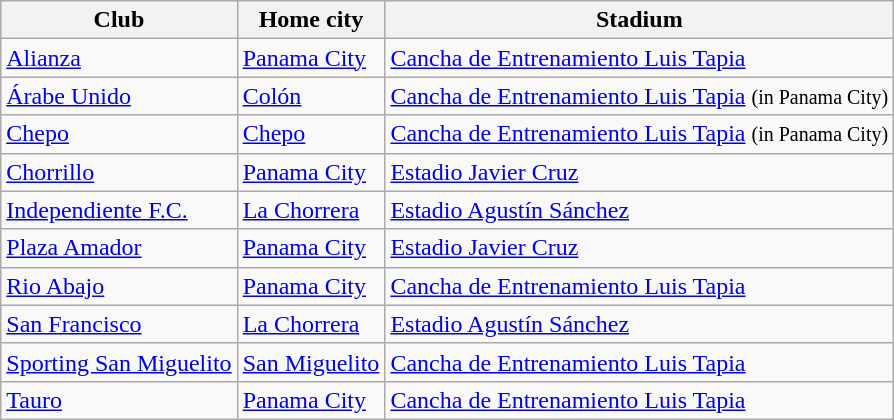<table class="wikitable sortable">
<tr>
<th>Club</th>
<th>Home city</th>
<th>Stadium</th>
</tr>
<tr>
<td><a href='#'>Alianza</a></td>
<td><a href='#'>Panama City</a></td>
<td><a href='#'>Cancha de Entrenamiento Luis Tapia</a></td>
</tr>
<tr>
<td><a href='#'>Árabe Unido</a></td>
<td><a href='#'>Colón</a></td>
<td><a href='#'>Cancha de Entrenamiento Luis Tapia</a> <small>(in Panama City)</small></td>
</tr>
<tr>
<td><a href='#'>Chepo</a></td>
<td><a href='#'>Chepo</a></td>
<td><a href='#'>Cancha de Entrenamiento Luis Tapia</a> <small>(in Panama City)</small></td>
</tr>
<tr>
<td><a href='#'>Chorrillo</a></td>
<td><a href='#'>Panama City</a></td>
<td><a href='#'>Estadio Javier Cruz</a></td>
</tr>
<tr>
<td><a href='#'>Independiente F.C.</a></td>
<td><a href='#'>La Chorrera</a></td>
<td><a href='#'>Estadio Agustín Sánchez</a></td>
</tr>
<tr>
<td><a href='#'>Plaza Amador</a></td>
<td><a href='#'>Panama City</a></td>
<td><a href='#'>Estadio Javier Cruz</a></td>
</tr>
<tr>
<td><a href='#'>Rio Abajo</a></td>
<td><a href='#'>Panama City</a></td>
<td><a href='#'>Cancha de Entrenamiento Luis Tapia</a></td>
</tr>
<tr>
<td><a href='#'>San Francisco</a></td>
<td><a href='#'>La Chorrera</a></td>
<td><a href='#'>Estadio Agustín Sánchez</a></td>
</tr>
<tr>
<td><a href='#'>Sporting San Miguelito</a></td>
<td><a href='#'>San Miguelito</a></td>
<td><a href='#'>Cancha de Entrenamiento Luis Tapia</a></td>
</tr>
<tr>
<td><a href='#'>Tauro</a></td>
<td><a href='#'>Panama City</a></td>
<td><a href='#'>Cancha de Entrenamiento Luis Tapia</a></td>
</tr>
</table>
